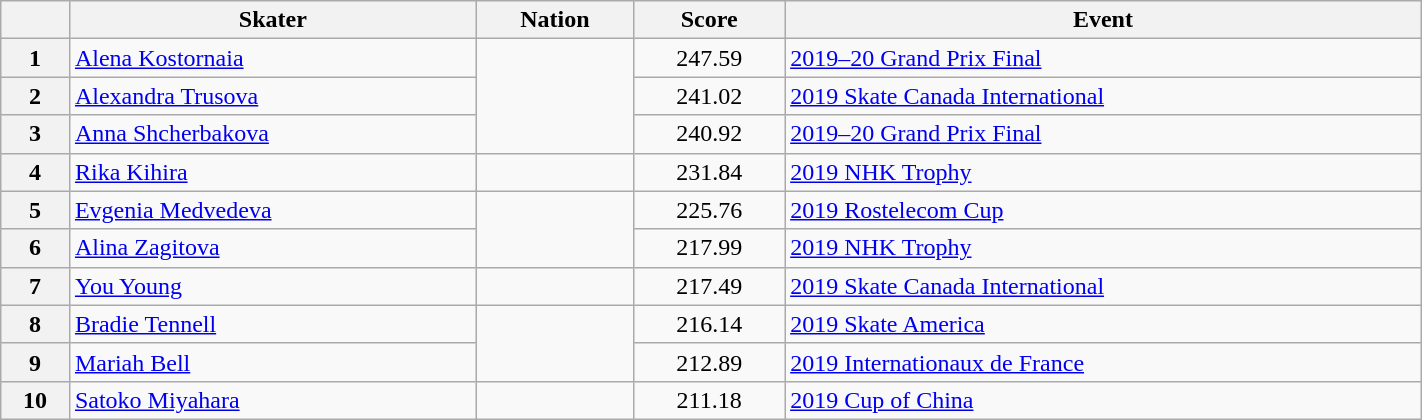<table class="wikitable sortable" style="text-align:left; width:75%">
<tr>
<th scope="col"></th>
<th scope="col">Skater</th>
<th scope="col">Nation</th>
<th scope="col">Score</th>
<th scope="col">Event</th>
</tr>
<tr>
<th scope="row">1</th>
<td><a href='#'>Alena Kostornaia</a></td>
<td rowspan="3"></td>
<td style="text-align:center;">247.59</td>
<td><a href='#'>2019–20 Grand Prix Final</a></td>
</tr>
<tr>
<th scope="row">2</th>
<td><a href='#'>Alexandra Trusova</a></td>
<td style="text-align:center;">241.02</td>
<td><a href='#'>2019 Skate Canada International</a></td>
</tr>
<tr>
<th scope="row">3</th>
<td><a href='#'>Anna Shcherbakova</a></td>
<td style="text-align:center;">240.92</td>
<td><a href='#'>2019–20 Grand Prix Final</a></td>
</tr>
<tr>
<th scope="row">4</th>
<td><a href='#'>Rika Kihira</a></td>
<td></td>
<td style="text-align:center;">231.84</td>
<td><a href='#'>2019 NHK Trophy</a></td>
</tr>
<tr>
<th scope="row">5</th>
<td><a href='#'>Evgenia Medvedeva</a></td>
<td rowspan="2"></td>
<td style="text-align:center;">225.76</td>
<td><a href='#'>2019 Rostelecom Cup</a></td>
</tr>
<tr>
<th scope="row">6</th>
<td><a href='#'>Alina Zagitova</a></td>
<td style="text-align:center;">217.99</td>
<td><a href='#'>2019 NHK Trophy</a></td>
</tr>
<tr>
<th scope="row">7</th>
<td><a href='#'>You Young</a></td>
<td></td>
<td style="text-align:center;">217.49</td>
<td><a href='#'>2019 Skate Canada International</a></td>
</tr>
<tr>
<th scope="row">8</th>
<td><a href='#'>Bradie Tennell</a></td>
<td rowspan="2"></td>
<td style="text-align:center;">216.14</td>
<td><a href='#'>2019 Skate America</a></td>
</tr>
<tr>
<th scope="row">9</th>
<td><a href='#'>Mariah Bell</a></td>
<td style="text-align:center;">212.89</td>
<td><a href='#'>2019 Internationaux de France</a></td>
</tr>
<tr>
<th scope="row">10</th>
<td><a href='#'>Satoko Miyahara</a></td>
<td></td>
<td style="text-align:center;">211.18</td>
<td><a href='#'>2019 Cup of China</a></td>
</tr>
</table>
